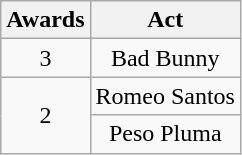<table class="wikitable" rowspan="2" style="text-align:center;">
<tr>
<th scope="col">Awards</th>
<th scope="col">Act</th>
</tr>
<tr>
<td>3</td>
<td>Bad Bunny</td>
</tr>
<tr>
<td rowspan="2">2</td>
<td>Romeo Santos</td>
</tr>
<tr>
<td>Peso Pluma</td>
</tr>
</table>
